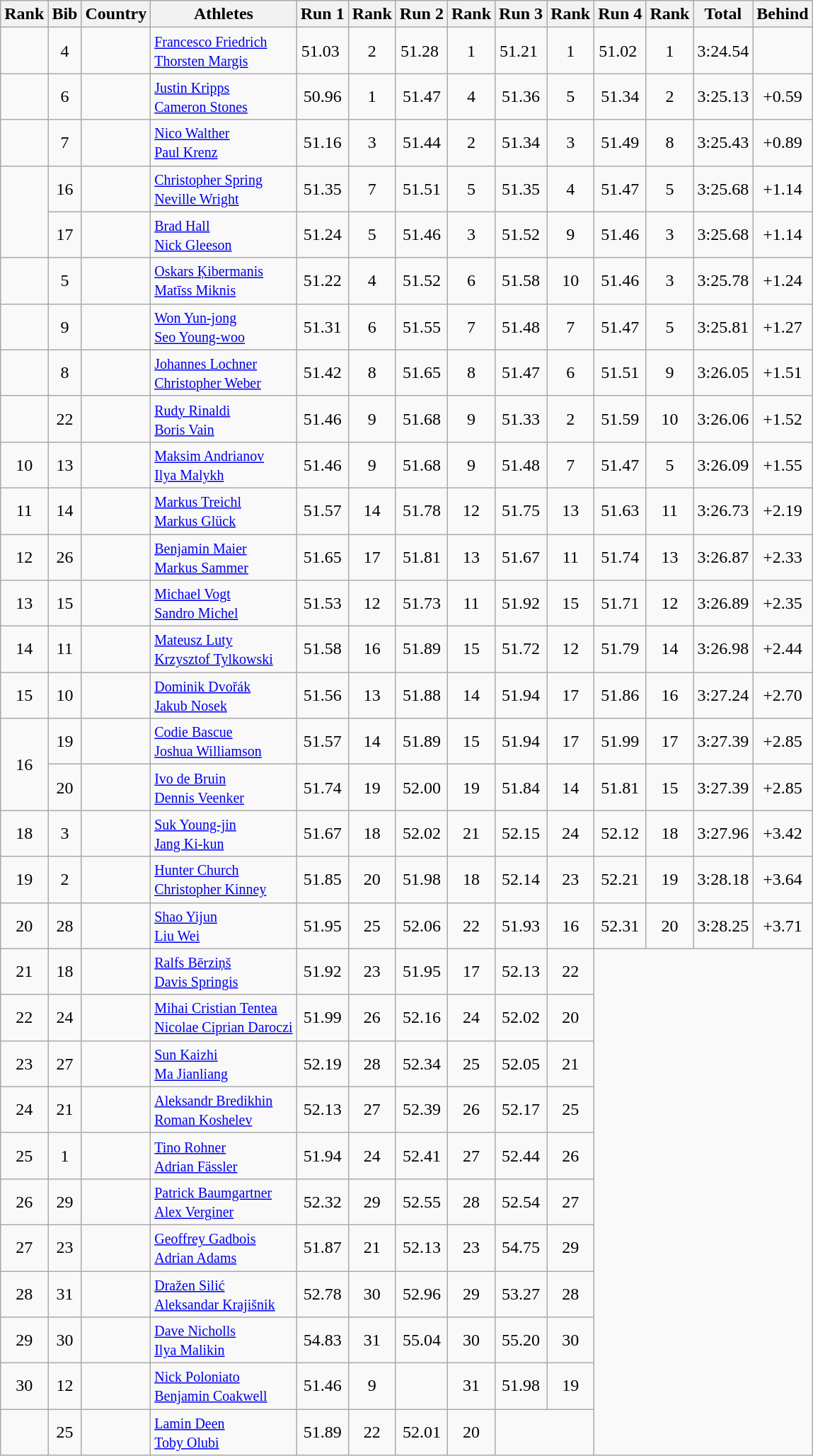<table class="wikitable sortable" style="text-align:center">
<tr>
<th>Rank</th>
<th>Bib</th>
<th>Country</th>
<th>Athletes</th>
<th>Run 1</th>
<th>Rank</th>
<th>Run 2</th>
<th>Rank</th>
<th>Run 3</th>
<th>Rank</th>
<th>Run 4</th>
<th>Rank</th>
<th>Total</th>
<th>Behind</th>
</tr>
<tr>
<td></td>
<td>4</td>
<td align=left></td>
<td align= left><small><a href='#'>Francesco Friedrich</a><br><a href='#'>Thorsten Margis</a></small></td>
<td>51.03 </td>
<td>2</td>
<td>51.28 </td>
<td>1</td>
<td>51.21 </td>
<td>1</td>
<td>51.02 </td>
<td>1</td>
<td>3:24.54</td>
<td></td>
</tr>
<tr>
<td></td>
<td>6</td>
<td align=left></td>
<td align= left><small><a href='#'>Justin Kripps</a><br><a href='#'>Cameron Stones</a></small></td>
<td>50.96</td>
<td>1</td>
<td>51.47</td>
<td>4</td>
<td>51.36</td>
<td>5</td>
<td>51.34</td>
<td>2</td>
<td>3:25.13</td>
<td>+0.59</td>
</tr>
<tr>
<td></td>
<td>7</td>
<td align=left></td>
<td align= left><small><a href='#'>Nico Walther</a><br><a href='#'>Paul Krenz</a></small></td>
<td>51.16</td>
<td>3</td>
<td>51.44</td>
<td>2</td>
<td>51.34</td>
<td>3</td>
<td>51.49</td>
<td>8</td>
<td>3:25.43</td>
<td>+0.89</td>
</tr>
<tr>
<td rowspan=2></td>
<td>16</td>
<td align=left></td>
<td align=left><small><a href='#'>Christopher Spring</a><br><a href='#'>Neville Wright</a></small></td>
<td>51.35</td>
<td>7</td>
<td>51.51</td>
<td>5</td>
<td>51.35</td>
<td>4</td>
<td>51.47</td>
<td>5</td>
<td>3:25.68</td>
<td>+1.14</td>
</tr>
<tr>
<td>17</td>
<td align=left></td>
<td align=left><small><a href='#'>Brad Hall</a><br><a href='#'>Nick Gleeson</a></small></td>
<td>51.24</td>
<td>5</td>
<td>51.46</td>
<td>3</td>
<td>51.52</td>
<td>9</td>
<td>51.46</td>
<td>3</td>
<td>3:25.68</td>
<td>+1.14</td>
</tr>
<tr>
<td></td>
<td>5</td>
<td align=left></td>
<td align=left><small><a href='#'>Oskars Ķibermanis</a><br><a href='#'>Matīss Miknis</a></small></td>
<td>51.22</td>
<td>4</td>
<td>51.52</td>
<td>6</td>
<td>51.58</td>
<td>10</td>
<td>51.46</td>
<td>3</td>
<td>3:25.78</td>
<td>+1.24</td>
</tr>
<tr>
<td></td>
<td>9</td>
<td align=left></td>
<td align=left><small><a href='#'>Won Yun-jong</a><br><a href='#'>Seo Young-woo</a></small></td>
<td>51.31</td>
<td>6</td>
<td>51.55</td>
<td>7</td>
<td>51.48</td>
<td>7</td>
<td>51.47</td>
<td>5</td>
<td>3:25.81</td>
<td>+1.27</td>
</tr>
<tr>
<td></td>
<td>8</td>
<td align=left></td>
<td align=left><small><a href='#'>Johannes Lochner</a><br><a href='#'>Christopher Weber</a></small></td>
<td>51.42</td>
<td>8</td>
<td>51.65</td>
<td>8</td>
<td>51.47</td>
<td>6</td>
<td>51.51</td>
<td>9</td>
<td>3:26.05</td>
<td>+1.51</td>
</tr>
<tr>
<td></td>
<td>22</td>
<td align=left></td>
<td align=left><small><a href='#'>Rudy Rinaldi</a><br><a href='#'>Boris Vain</a></small></td>
<td>51.46</td>
<td>9</td>
<td>51.68</td>
<td>9</td>
<td>51.33</td>
<td>2</td>
<td>51.59</td>
<td>10</td>
<td>3:26.06</td>
<td>+1.52</td>
</tr>
<tr>
<td>10</td>
<td>13</td>
<td align=left></td>
<td align=left><small><a href='#'>Maksim Andrianov</a><br><a href='#'>Ilya Malykh</a></small></td>
<td>51.46</td>
<td>9</td>
<td>51.68</td>
<td>9</td>
<td>51.48</td>
<td>7</td>
<td>51.47</td>
<td>5</td>
<td>3:26.09</td>
<td>+1.55</td>
</tr>
<tr>
<td>11</td>
<td>14</td>
<td align=left></td>
<td align=left><small><a href='#'>Markus Treichl</a><br><a href='#'>Markus Glück</a></small></td>
<td>51.57</td>
<td>14</td>
<td>51.78</td>
<td>12</td>
<td>51.75</td>
<td>13</td>
<td>51.63</td>
<td>11</td>
<td>3:26.73</td>
<td>+2.19</td>
</tr>
<tr>
<td>12</td>
<td>26</td>
<td align=left></td>
<td align=left><small><a href='#'>Benjamin Maier</a><br><a href='#'>Markus Sammer</a></small></td>
<td>51.65</td>
<td>17</td>
<td>51.81</td>
<td>13</td>
<td>51.67</td>
<td>11</td>
<td>51.74</td>
<td>13</td>
<td>3:26.87</td>
<td>+2.33</td>
</tr>
<tr>
<td>13</td>
<td>15</td>
<td align=left></td>
<td align=left><small><a href='#'>Michael Vogt</a><br><a href='#'>Sandro Michel</a></small></td>
<td>51.53</td>
<td>12</td>
<td>51.73</td>
<td>11</td>
<td>51.92</td>
<td>15</td>
<td>51.71</td>
<td>12</td>
<td>3:26.89</td>
<td>+2.35</td>
</tr>
<tr>
<td>14</td>
<td>11</td>
<td align=left></td>
<td align=left><small><a href='#'>Mateusz Luty</a><br><a href='#'>Krzysztof Tylkowski</a></small></td>
<td>51.58</td>
<td>16</td>
<td>51.89</td>
<td>15</td>
<td>51.72</td>
<td>12</td>
<td>51.79</td>
<td>14</td>
<td>3:26.98</td>
<td>+2.44</td>
</tr>
<tr>
<td>15</td>
<td>10</td>
<td align=left></td>
<td align=left><small><a href='#'>Dominik Dvořák</a><br><a href='#'>Jakub Nosek</a></small></td>
<td>51.56</td>
<td>13</td>
<td>51.88</td>
<td>14</td>
<td>51.94</td>
<td>17</td>
<td>51.86</td>
<td>16</td>
<td>3:27.24</td>
<td>+2.70</td>
</tr>
<tr>
<td rowspan="2">16</td>
<td>19</td>
<td align=left></td>
<td align=left><small><a href='#'>Codie Bascue</a><br><a href='#'>Joshua Williamson</a></small></td>
<td>51.57</td>
<td>14</td>
<td>51.89</td>
<td>15</td>
<td>51.94</td>
<td>17</td>
<td>51.99</td>
<td>17</td>
<td>3:27.39</td>
<td>+2.85</td>
</tr>
<tr>
<td>20</td>
<td align=left></td>
<td align=left><small><a href='#'>Ivo de Bruin</a><br><a href='#'>Dennis Veenker</a></small></td>
<td>51.74</td>
<td>19</td>
<td>52.00</td>
<td>19</td>
<td>51.84</td>
<td>14</td>
<td>51.81</td>
<td>15</td>
<td>3:27.39</td>
<td>+2.85</td>
</tr>
<tr>
<td>18</td>
<td>3</td>
<td align=left></td>
<td align=left><small><a href='#'>Suk Young-jin</a><br><a href='#'>Jang Ki-kun</a></small></td>
<td>51.67</td>
<td>18</td>
<td>52.02</td>
<td>21</td>
<td>52.15</td>
<td>24</td>
<td>52.12</td>
<td>18</td>
<td>3:27.96</td>
<td>+3.42</td>
</tr>
<tr>
<td>19</td>
<td>2</td>
<td align= left></td>
<td align= left><small><a href='#'>Hunter Church</a><br><a href='#'>Christopher Kinney</a></small></td>
<td>51.85</td>
<td>20</td>
<td>51.98</td>
<td>18</td>
<td>52.14</td>
<td>23</td>
<td>52.21</td>
<td>19</td>
<td>3:28.18</td>
<td>+3.64</td>
</tr>
<tr>
<td>20</td>
<td>28</td>
<td align=left></td>
<td align=left><small><a href='#'>Shao Yijun</a><br><a href='#'>Liu Wei</a></small></td>
<td>51.95</td>
<td>25</td>
<td>52.06</td>
<td>22</td>
<td>51.93</td>
<td>16</td>
<td>52.31</td>
<td>20</td>
<td>3:28.25</td>
<td>+3.71</td>
</tr>
<tr>
<td>21</td>
<td>18</td>
<td align=left></td>
<td align=left><small><a href='#'>Ralfs Bērziņš</a><br><a href='#'>Davis Springis</a></small></td>
<td>51.92</td>
<td>23</td>
<td>51.95</td>
<td>17</td>
<td>52.13</td>
<td>22</td>
<td colspan=4 rowspan=11></td>
</tr>
<tr>
<td>22</td>
<td>24</td>
<td align=left></td>
<td align=left><small><a href='#'>Mihai Cristian Tentea</a><br><a href='#'>Nicolae Ciprian Daroczi</a></small></td>
<td>51.99</td>
<td>26</td>
<td>52.16</td>
<td>24</td>
<td>52.02</td>
<td>20</td>
</tr>
<tr>
<td>23</td>
<td>27</td>
<td align=left></td>
<td align=left><small><a href='#'>Sun Kaizhi</a><br><a href='#'>Ma Jianliang</a></small></td>
<td>52.19</td>
<td>28</td>
<td>52.34</td>
<td>25</td>
<td>52.05</td>
<td>21</td>
</tr>
<tr>
<td>24</td>
<td>21</td>
<td align=left></td>
<td align=left><small><a href='#'>Aleksandr Bredikhin</a><br><a href='#'>Roman Koshelev</a></small></td>
<td>52.13</td>
<td>27</td>
<td>52.39</td>
<td>26</td>
<td>52.17</td>
<td>25</td>
</tr>
<tr>
<td>25</td>
<td>1</td>
<td align= left></td>
<td align= left><small><a href='#'>Tino Rohner</a><br><a href='#'>Adrian Fässler</a></small></td>
<td>51.94</td>
<td>24</td>
<td>52.41</td>
<td>27</td>
<td>52.44</td>
<td>26</td>
</tr>
<tr>
<td>26</td>
<td>29</td>
<td align=left></td>
<td align=left><small><a href='#'>Patrick Baumgartner</a><br><a href='#'>Alex Verginer</a></small></td>
<td>52.32</td>
<td>29</td>
<td>52.55</td>
<td>28</td>
<td>52.54</td>
<td>27</td>
</tr>
<tr>
<td>27</td>
<td>23</td>
<td align=left></td>
<td align=left><small><a href='#'>Geoffrey Gadbois</a><br><a href='#'>Adrian Adams</a></small></td>
<td>51.87</td>
<td>21</td>
<td>52.13</td>
<td>23</td>
<td>54.75</td>
<td>29</td>
</tr>
<tr>
<td>28</td>
<td>31</td>
<td align=left></td>
<td align=left><small><a href='#'>Dražen Silić</a><br><a href='#'>Aleksandar Krajišnik</a></small></td>
<td>52.78</td>
<td>30</td>
<td>52.96</td>
<td>29</td>
<td>53.27</td>
<td>28</td>
</tr>
<tr>
<td>29</td>
<td>30</td>
<td align=left></td>
<td align=left><small><a href='#'>Dave Nicholls</a><br><a href='#'>Ilya Malikin</a></small></td>
<td>54.83</td>
<td>31</td>
<td>55.04</td>
<td>30</td>
<td>55.20</td>
<td>30</td>
</tr>
<tr>
<td>30</td>
<td>12</td>
<td align=left></td>
<td align=left><small><a href='#'>Nick Poloniato</a><br><a href='#'>Benjamin Coakwell</a></small></td>
<td>51.46</td>
<td>9</td>
<td></td>
<td>31</td>
<td>51.98</td>
<td>19</td>
</tr>
<tr>
<td></td>
<td>25</td>
<td align=left></td>
<td align=left><small><a href='#'>Lamin Deen</a><br><a href='#'>Toby Olubi</a></small></td>
<td>51.89</td>
<td>22</td>
<td>52.01</td>
<td>20</td>
<td colspan=2></td>
</tr>
</table>
